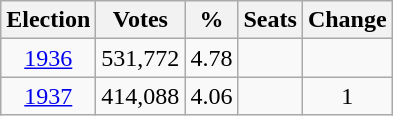<table class="wikitable sortable" style=text-align:center>
<tr>
<th>Election</th>
<th>Votes</th>
<th>%</th>
<th>Seats</th>
<th>Change</th>
</tr>
<tr>
<td><a href='#'>1936</a></td>
<td>531,772</td>
<td>4.78</td>
<td></td>
<td></td>
</tr>
<tr>
<td><a href='#'>1937</a></td>
<td>414,088</td>
<td>4.06</td>
<td></td>
<td> 1</td>
</tr>
</table>
